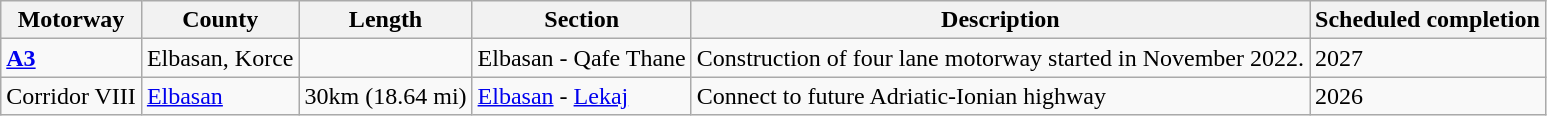<table class="wikitable">
<tr>
<th>Motorway</th>
<th>County</th>
<th>Length</th>
<th>Section</th>
<th>Description</th>
<th>Scheduled completion</th>
</tr>
<tr>
<td> <strong><a href='#'>A3</a></strong></td>
<td>Elbasan,  Korce</td>
<td></td>
<td>Elbasan - Qafe Thane</td>
<td>Construction of four lane motorway started in November 2022.</td>
<td>2027</td>
</tr>
<tr>
<td>Corridor VIII</td>
<td><a href='#'>Elbasan</a></td>
<td>30km (18.64 mi)</td>
<td><a href='#'>Elbasan</a> - <a href='#'>Lekaj</a></td>
<td>Connect to future Adriatic-Ionian highway</td>
<td>2026</td>
</tr>
</table>
